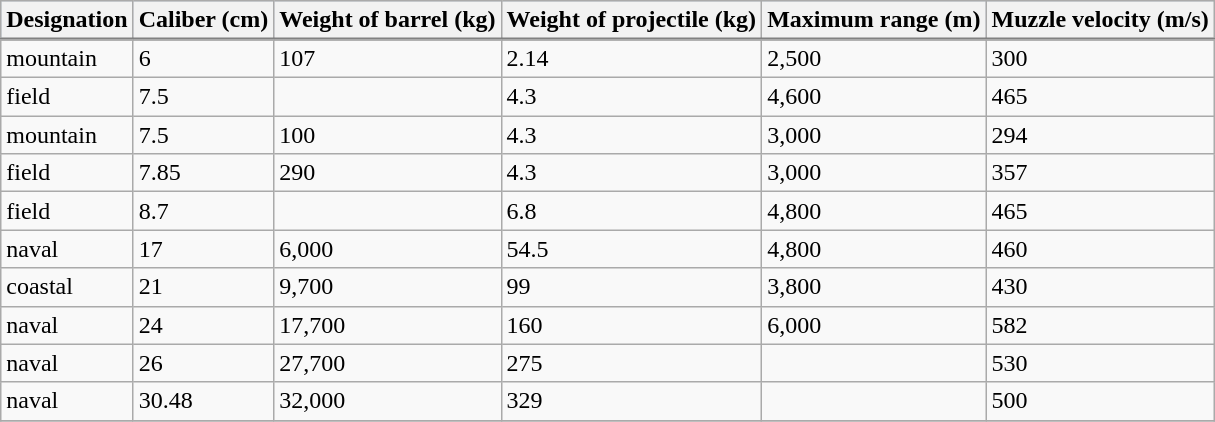<table class="wikitable">
<tr style="text-align:center; border-bottom:2px solid gray;" bgcolor="lightsteelblue">
<th>Designation</th>
<th>Caliber (cm)</th>
<th>Weight of barrel (kg)</th>
<th>Weight of projectile (kg)</th>
<th>Maximum range (m)</th>
<th>Muzzle velocity (m/s)</th>
</tr>
<tr bgcolor="#efefef">
</tr>
<tr>
<td>mountain</td>
<td>6</td>
<td>107</td>
<td>2.14</td>
<td>2,500</td>
<td>300</td>
</tr>
<tr>
<td>field</td>
<td>7.5</td>
<td></td>
<td>4.3</td>
<td>4,600</td>
<td>465</td>
</tr>
<tr>
<td>mountain</td>
<td>7.5</td>
<td>100</td>
<td>4.3</td>
<td>3,000</td>
<td>294</td>
</tr>
<tr>
<td>field</td>
<td>7.85</td>
<td>290</td>
<td>4.3</td>
<td>3,000</td>
<td>357</td>
</tr>
<tr>
<td>field</td>
<td>8.7</td>
<td></td>
<td>6.8</td>
<td>4,800</td>
<td>465</td>
</tr>
<tr>
<td>naval</td>
<td>17</td>
<td>6,000</td>
<td>54.5</td>
<td>4,800</td>
<td>460</td>
</tr>
<tr>
<td>coastal</td>
<td>21</td>
<td>9,700</td>
<td>99</td>
<td>3,800</td>
<td>430</td>
</tr>
<tr>
<td>naval</td>
<td>24</td>
<td>17,700</td>
<td>160</td>
<td>6,000</td>
<td>582</td>
</tr>
<tr>
<td>naval</td>
<td>26</td>
<td>27,700</td>
<td>275</td>
<td></td>
<td>530</td>
</tr>
<tr>
<td>naval</td>
<td>30.48</td>
<td>32,000</td>
<td>329</td>
<td></td>
<td>500</td>
</tr>
<tr>
</tr>
</table>
